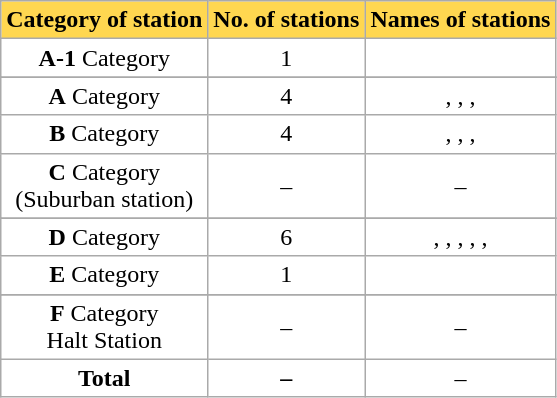<table class="wikitable sortable" style="background:#fff;">
<tr>
<th style="background:#ffd750;" !>Category of station</th>
<th style="background:#ffd750;" !>No. of stations</th>
<th style="background:#ffd750;" !>Names of stations</th>
</tr>
<tr>
<td style="text-align:center;"><strong>A-1</strong> Category</td>
<td style="text-align:center;">1</td>
<td style="text-align:center;"></td>
</tr>
<tr>
</tr>
<tr>
<td style="text-align:center;"><strong>A</strong> Category</td>
<td style="text-align:center;">4</td>
<td style="text-align:center;">, , , </td>
</tr>
<tr>
<td style="text-align:center;"><strong>B</strong> Category</td>
<td style="text-align:center;">4</td>
<td style="text-align:center;">, , , </td>
</tr>
<tr>
<td style="text-align:center;"><strong>C</strong> Category<br>(Suburban station)</td>
<td style="text-align:center;">–</td>
<td style="text-align:center;">–</td>
</tr>
<tr>
</tr>
<tr>
<td style="text-align:center;"><strong>D</strong> Category</td>
<td style="text-align:center;">6</td>
<td style="text-align:center;">, , , , , </td>
</tr>
<tr>
<td style="text-align:center;"><strong>E</strong> Category</td>
<td style="text-align:center;">1</td>
<td style="text-align:center;"></td>
</tr>
<tr>
</tr>
<tr>
<td style="text-align:center;"><strong>F</strong> Category<br>Halt Station</td>
<td style="text-align:center;">–</td>
<td style="text-align:center;">–</td>
</tr>
<tr>
<td style="text-align:center;"><strong>Total</strong></td>
<td style="text-align:center;"><strong>–</strong></td>
<td style="text-align:center;">–</td>
</tr>
</table>
